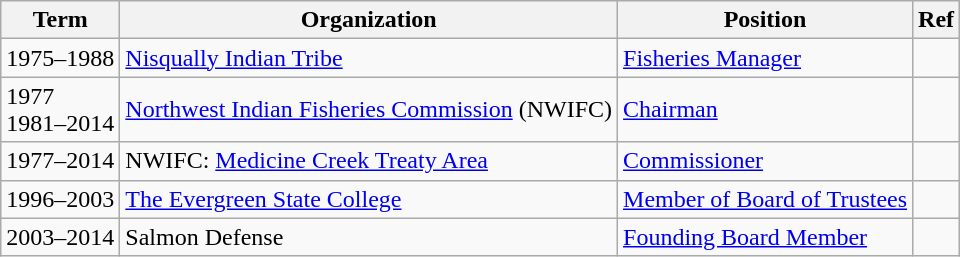<table class="wikitable">
<tr>
<th>Term</th>
<th>Organization</th>
<th>Position</th>
<th>Ref</th>
</tr>
<tr>
<td>1975–1988</td>
<td><a href='#'>Nisqually Indian Tribe</a></td>
<td><a href='#'>Fisheries Manager</a></td>
<td></td>
</tr>
<tr>
<td>1977<br>1981–2014</td>
<td><a href='#'>Northwest Indian Fisheries Commission</a> (NWIFC)</td>
<td><a href='#'>Chairman</a></td>
<td></td>
</tr>
<tr>
<td>1977–2014</td>
<td>NWIFC: <a href='#'>Medicine Creek Treaty Area</a></td>
<td><a href='#'>Commissioner</a></td>
<td></td>
</tr>
<tr>
<td>1996–2003</td>
<td><a href='#'>The Evergreen State College</a></td>
<td><a href='#'>Member of Board of Trustees</a></td>
<td></td>
</tr>
<tr>
<td>2003–2014</td>
<td>Salmon Defense<br></td>
<td><a href='#'>Founding Board Member</a></td>
<td></td>
</tr>
</table>
